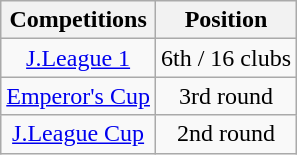<table class="wikitable" style="text-align:center;">
<tr>
<th>Competitions</th>
<th>Position</th>
</tr>
<tr>
<td><a href='#'>J.League 1</a></td>
<td>6th / 16 clubs</td>
</tr>
<tr>
<td><a href='#'>Emperor's Cup</a></td>
<td>3rd round</td>
</tr>
<tr>
<td><a href='#'>J.League Cup</a></td>
<td>2nd round</td>
</tr>
</table>
